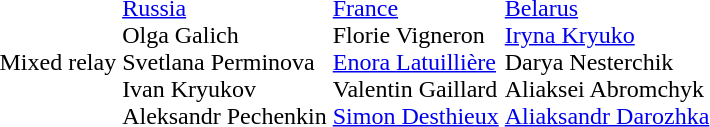<table>
<tr>
<td>Mixed relay</td>
<td> <a href='#'>Russia</a><br>Olga Galich<br>Svetlana Perminova<br>Ivan Kryukov<br>Aleksandr Pechenkin</td>
<td> <a href='#'>France</a><br>Florie Vigneron<br><a href='#'>Enora Latuillière</a><br>Valentin Gaillard<br><a href='#'>Simon Desthieux</a></td>
<td> <a href='#'>Belarus</a><br><a href='#'>Iryna Kryuko</a><br>Darya Nesterchik<br>Aliaksei Abromchyk<br><a href='#'>Aliaksandr Darozhka</a></td>
</tr>
</table>
